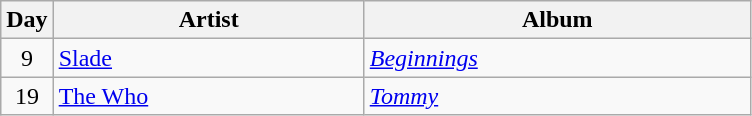<table class="wikitable" border="1">
<tr>
<th>Day</th>
<th width="200">Artist</th>
<th width="250">Album</th>
</tr>
<tr>
<td style="text-align:center;" rowspan="1">9</td>
<td><a href='#'>Slade</a></td>
<td><em><a href='#'>Beginnings</a></em></td>
</tr>
<tr>
<td style="text-align:center;" rowspan="1">19</td>
<td><a href='#'>The Who</a></td>
<td><em><a href='#'>Tommy</a></em></td>
</tr>
</table>
